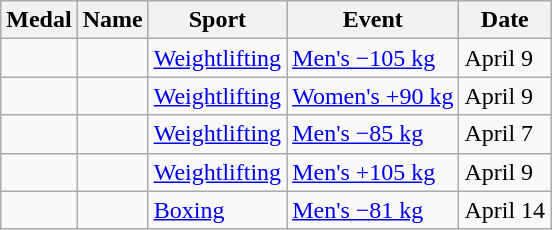<table class="wikitable sortable">
<tr>
<th>Medal</th>
<th>Name</th>
<th>Sport</th>
<th>Event</th>
<th>Date</th>
</tr>
<tr>
<td></td>
<td></td>
<td><a href='#'>Weightlifting</a></td>
<td><a href='#'>Men's −105 kg</a></td>
<td>April 9</td>
</tr>
<tr>
<td></td>
<td></td>
<td><a href='#'>Weightlifting</a></td>
<td><a href='#'>Women's +90 kg</a></td>
<td>April 9</td>
</tr>
<tr>
<td></td>
<td></td>
<td><a href='#'>Weightlifting</a></td>
<td><a href='#'>Men's −85 kg</a></td>
<td>April 7</td>
</tr>
<tr>
<td></td>
<td></td>
<td><a href='#'>Weightlifting</a></td>
<td><a href='#'>Men's +105 kg</a></td>
<td>April 9</td>
</tr>
<tr>
<td></td>
<td></td>
<td><a href='#'>Boxing</a></td>
<td><a href='#'>Men's −81 kg</a></td>
<td>April 14</td>
</tr>
</table>
